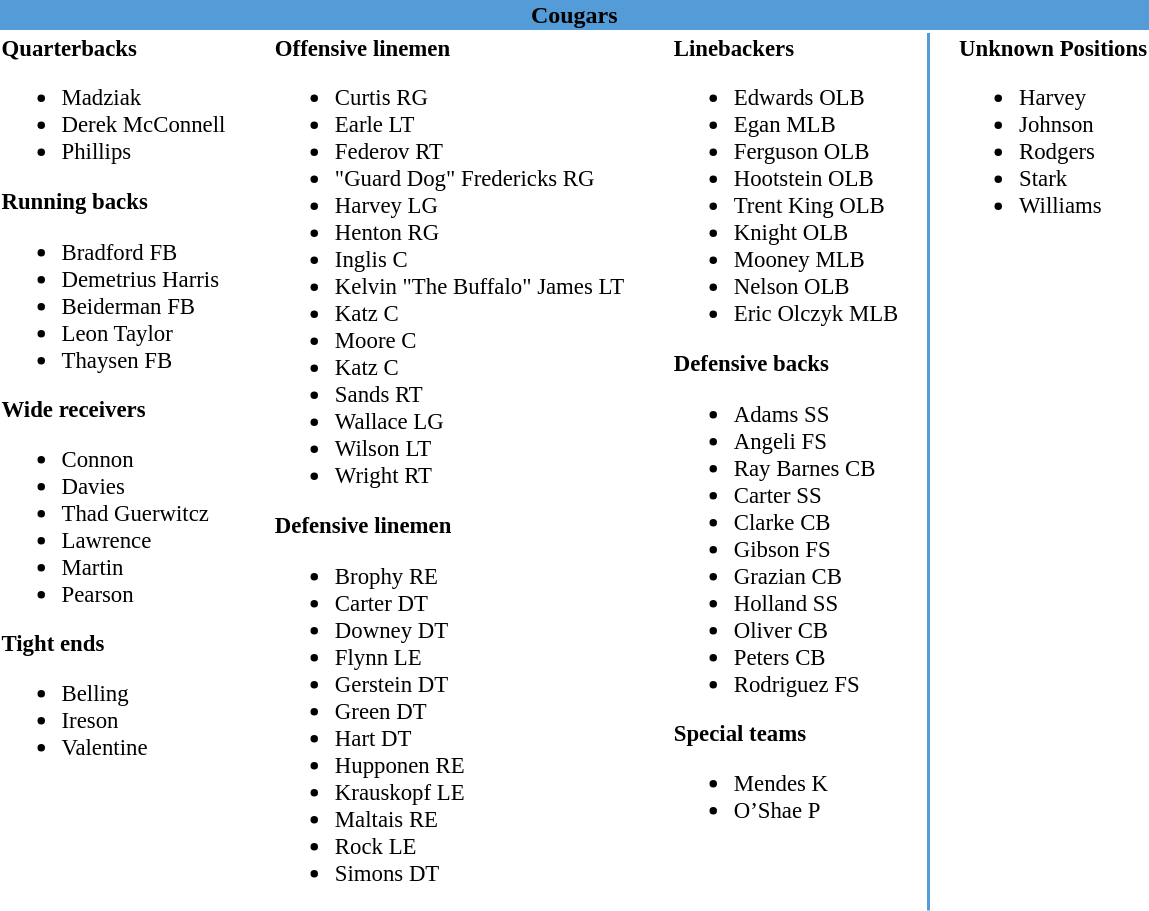<table class="toccolours" style="text-align: left;">
<tr>
<th colspan="9" style="background-color:#549CD7; color:black; text-align:center">Cougars</th>
</tr>
<tr>
<td style="font-size: 95%;" valign="top"><strong>Quarterbacks</strong><br><ul><li> Madziak</li><li> Derek McConnell</li><li> Phillips</li></ul><strong>Running backs</strong><ul><li> Bradford FB</li><li> Demetrius Harris</li><li> Beiderman FB</li><li> Leon Taylor</li><li> Thaysen FB</li></ul><strong>Wide receivers</strong><ul><li> Connon</li><li> Davies</li><li> Thad Guerwitcz</li><li> Lawrence</li><li> Martin</li><li> Pearson</li></ul><strong>Tight ends</strong><ul><li> Belling</li><li> Ireson</li><li> Valentine</li></ul></td>
<td style="width: 25px;"></td>
<td style="font-size: 95%;" valign="top"><strong>Offensive linemen</strong><br><ul><li> Curtis RG</li><li> Earle LT</li><li> Federov RT</li><li> "Guard Dog" Fredericks RG</li><li> Harvey LG</li><li> Henton RG</li><li> Inglis  C</li><li> Kelvin "The Buffalo" James LT</li><li> Katz C</li><li> Moore C</li><li> Katz C</li><li> Sands RT</li><li> Wallace LG</li><li> Wilson LT</li><li> Wright RT</li></ul><strong>Defensive linemen</strong><ul><li> Brophy RE</li><li> Carter DT</li><li> Downey DT</li><li> Flynn LE</li><li> Gerstein DT</li><li> Green DT</li><li> Hart  DT</li><li> Hupponen RE</li><li> Krauskopf LE</li><li> Maltais RE</li><li> Rock LE</li><li> Simons DT</li></ul></td>
<td style="width: 25px;"></td>
<td style="font-size: 95%;" valign="top"><strong>Linebackers</strong><br><ul><li> Edwards OLB</li><li> Egan MLB</li><li> Ferguson OLB</li><li> Hootstein OLB</li><li> Trent King  OLB</li><li> Knight OLB</li><li> Mooney MLB</li><li> Nelson OLB</li><li> Eric Olczyk MLB</li></ul><strong>Defensive backs</strong><ul><li> Adams SS</li><li> Angeli FS</li><li> Ray Barnes CB</li><li> Carter SS</li><li> Clarke CB</li><li> Gibson FS</li><li> Grazian CB</li><li> Holland SS</li><li> Oliver CB</li><li> Peters CB</li><li> Rodriguez FS</li></ul><strong>Special teams</strong><ul><li> Mendes K</li><li> O’Shae P</li></ul></td>
<td style="width: 12px;"></td>
<td style="width: 0.5px; background-color:#549CD7"></td>
<td style="width: 12px;"></td>
<td style="font-size: 95%;" valign="top"><strong>Unknown Positions</strong><br><ul><li> Harvey</li><li> Johnson</li><li> Rodgers</li><li> Stark</li><li> Williams</li></ul></td>
</tr>
<tr>
</tr>
</table>
